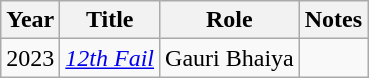<table class="wikitable plainrowheaders sortable">
<tr>
<th>Year</th>
<th>Title</th>
<th>Role</th>
<th>Notes</th>
</tr>
<tr>
<td>2023</td>
<td><em><a href='#'>12th Fail</a></em></td>
<td>Gauri Bhaiya</td>
<td></td>
</tr>
</table>
